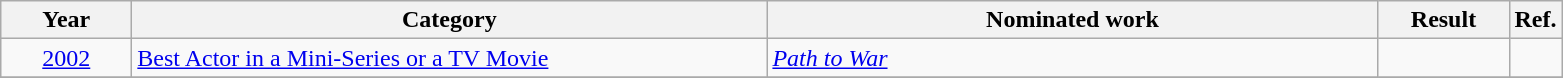<table class=wikitable>
<tr>
<th scope="col" style="width:5em;">Year</th>
<th scope="col" style="width:26em;">Category</th>
<th scope="col" style="width:25em;">Nominated work</th>
<th scope="col" style="width:5em;">Result</th>
<th>Ref.</th>
</tr>
<tr>
<td style="text-align:center;"><a href='#'>2002</a></td>
<td><a href='#'>Best Actor in a Mini-Series or a TV Movie</a></td>
<td><em><a href='#'>Path to War</a></em></td>
<td></td>
<td style="text-align:center;"></td>
</tr>
<tr>
</tr>
</table>
